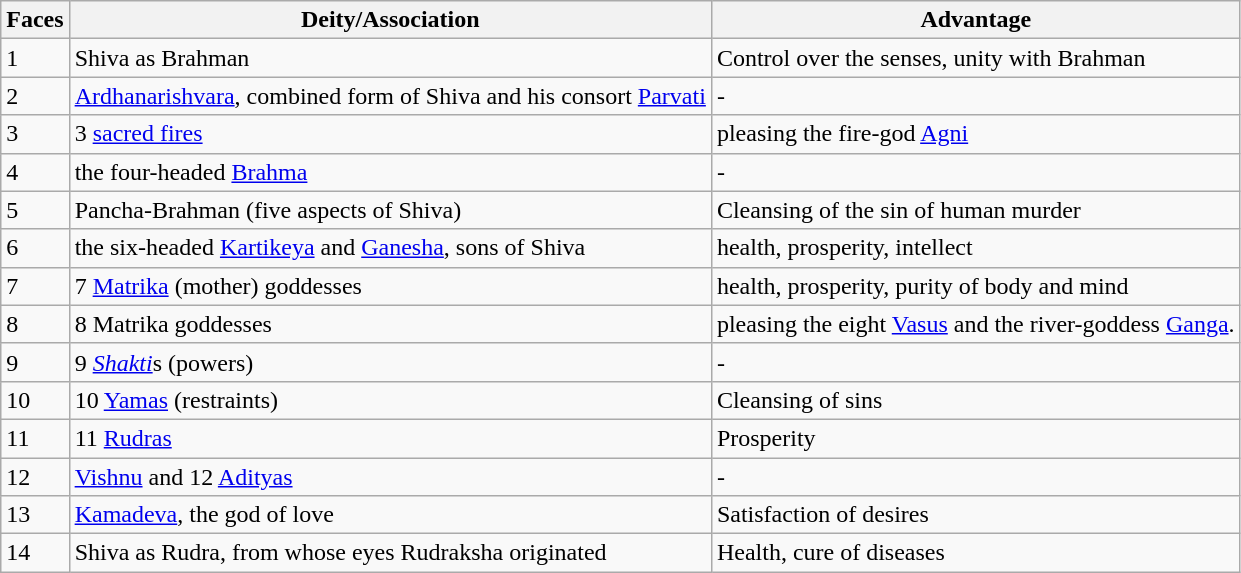<table class="wikitable sortable">
<tr>
<th>Faces</th>
<th>Deity/Association</th>
<th>Advantage</th>
</tr>
<tr>
<td>1</td>
<td>Shiva as Brahman</td>
<td>Control over the senses, unity with Brahman</td>
</tr>
<tr>
<td>2</td>
<td><a href='#'>Ardhanarishvara</a>, combined form of Shiva and his consort <a href='#'>Parvati</a></td>
<td>-</td>
</tr>
<tr>
<td>3</td>
<td>3 <a href='#'>sacred fires</a></td>
<td>pleasing the fire-god <a href='#'>Agni</a></td>
</tr>
<tr>
<td>4</td>
<td>the four-headed <a href='#'>Brahma</a></td>
<td>-</td>
</tr>
<tr>
<td>5</td>
<td>Pancha-Brahman (five aspects of Shiva)</td>
<td>Cleansing of the sin of human murder</td>
</tr>
<tr>
<td>6</td>
<td>the six-headed <a href='#'>Kartikeya</a> and <a href='#'>Ganesha</a>, sons of Shiva</td>
<td>health, prosperity, intellect</td>
</tr>
<tr>
<td>7</td>
<td>7 <a href='#'>Matrika</a> (mother) goddesses</td>
<td>health, prosperity, purity of body and mind</td>
</tr>
<tr>
<td>8</td>
<td>8 Matrika goddesses</td>
<td>pleasing the eight <a href='#'>Vasus</a> and the river-goddess <a href='#'>Ganga</a>.</td>
</tr>
<tr>
<td>9</td>
<td>9 <em><a href='#'>Shakti</a></em>s (powers)</td>
<td>-</td>
</tr>
<tr>
<td>10</td>
<td>10 <a href='#'>Yamas</a> (restraints)</td>
<td>Cleansing of sins</td>
</tr>
<tr>
<td>11</td>
<td>11 <a href='#'>Rudras</a></td>
<td>Prosperity</td>
</tr>
<tr>
<td>12</td>
<td><a href='#'>Vishnu</a> and 12 <a href='#'>Adityas</a></td>
<td>-</td>
</tr>
<tr>
<td>13</td>
<td><a href='#'>Kamadeva</a>, the god of love</td>
<td>Satisfaction of desires</td>
</tr>
<tr>
<td>14</td>
<td>Shiva as Rudra, from whose eyes Rudraksha originated</td>
<td>Health, cure of diseases</td>
</tr>
</table>
